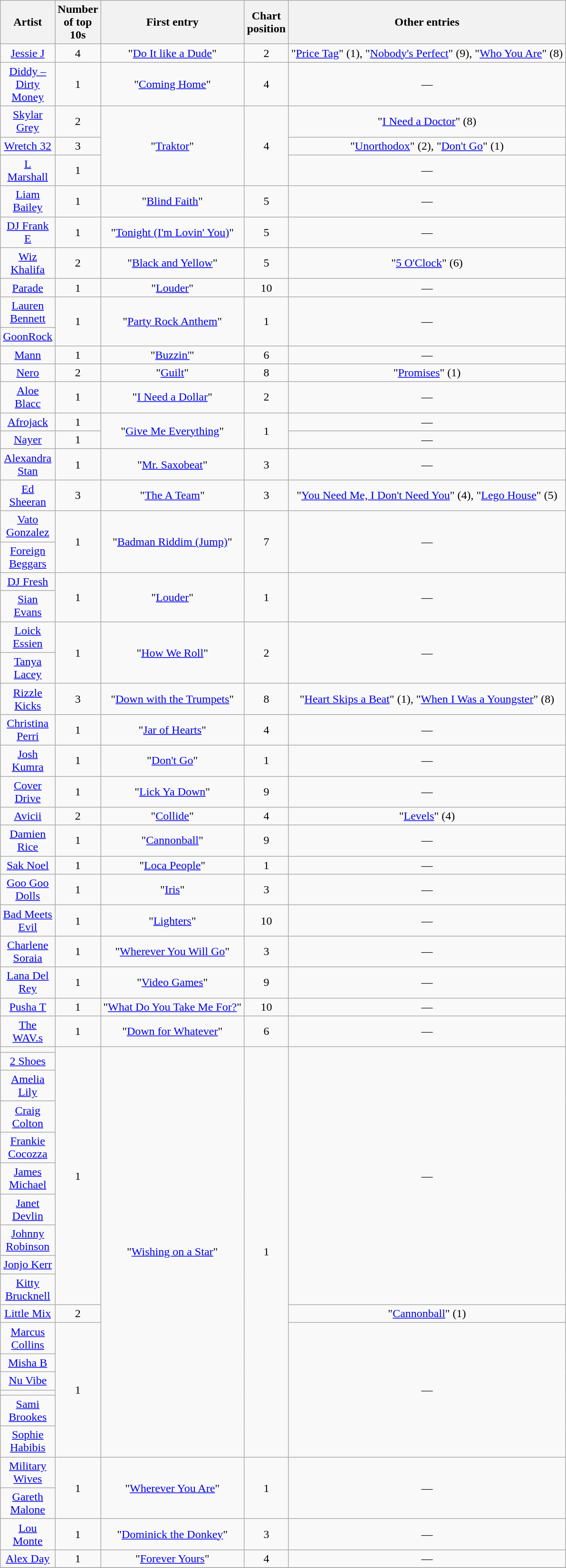<table class="wikitable sortable mw-collapsible mw-collapsed" style="text-align: center;">
<tr>
<th scope="col" style="width:55px;">Artist</th>
<th scope="col" style="width:55px;" data-sort-type="number">Number of top 10s</th>
<th scope="col" style="text-align:center;">First entry</th>
<th scope="col" style="width:55px;" data-sort-type="number">Chart position</th>
<th scope="col" style="text-align:center;">Other entries</th>
</tr>
<tr>
<td><a href='#'>Jessie J</a></td>
<td>4</td>
<td>"<a href='#'>Do It like a Dude</a>"</td>
<td>2</td>
<td>"<a href='#'>Price Tag</a>" (1), "<a href='#'>Nobody's Perfect</a>" (9), "<a href='#'>Who You Are</a>" (8)</td>
</tr>
<tr>
<td><a href='#'>Diddy – Dirty Money</a></td>
<td>1</td>
<td>"<a href='#'>Coming Home</a>"</td>
<td>4</td>
<td>—</td>
</tr>
<tr>
<td><a href='#'>Skylar Grey</a></td>
<td>2</td>
<td rowspan="3">"<a href='#'>Traktor</a>"</td>
<td rowspan="3">4</td>
<td>"<a href='#'>I Need a Doctor</a>" (8)</td>
</tr>
<tr>
<td><a href='#'>Wretch 32</a></td>
<td>3</td>
<td>"<a href='#'>Unorthodox</a>" (2), "<a href='#'>Don't Go</a>" (1)</td>
</tr>
<tr>
<td><a href='#'>L Marshall</a></td>
<td>1</td>
<td>—</td>
</tr>
<tr>
<td><a href='#'>Liam Bailey</a></td>
<td>1</td>
<td>"<a href='#'>Blind Faith</a>"</td>
<td>5</td>
<td>—</td>
</tr>
<tr>
<td><a href='#'>DJ Frank E</a></td>
<td>1</td>
<td>"<a href='#'>Tonight (I'm Lovin' You)</a>"</td>
<td>5</td>
<td>—</td>
</tr>
<tr>
<td><a href='#'>Wiz Khalifa</a></td>
<td>2</td>
<td>"<a href='#'>Black and Yellow</a>"</td>
<td>5</td>
<td>"<a href='#'>5 O'Clock</a>" (6)</td>
</tr>
<tr>
<td><a href='#'>Parade</a></td>
<td>1</td>
<td>"<a href='#'>Louder</a>"</td>
<td>10</td>
<td>—</td>
</tr>
<tr>
<td><a href='#'>Lauren Bennett</a></td>
<td rowspan="2">1</td>
<td rowspan="2">"<a href='#'>Party Rock Anthem</a>"</td>
<td rowspan="2">1</td>
<td rowspan="2">—</td>
</tr>
<tr>
<td><a href='#'>GoonRock</a></td>
</tr>
<tr>
<td><a href='#'>Mann</a></td>
<td>1</td>
<td>"<a href='#'>Buzzin'</a>"</td>
<td>6</td>
<td>—</td>
</tr>
<tr>
<td><a href='#'>Nero</a></td>
<td>2</td>
<td>"<a href='#'>Guilt</a>"</td>
<td>8</td>
<td>"<a href='#'>Promises</a>" (1)</td>
</tr>
<tr>
<td><a href='#'>Aloe Blacc</a></td>
<td>1</td>
<td>"<a href='#'>I Need a Dollar</a>"</td>
<td>2</td>
<td>—</td>
</tr>
<tr>
<td><a href='#'>Afrojack</a></td>
<td>1</td>
<td rowspan="2">"<a href='#'>Give Me Everything</a>"</td>
<td rowspan="2">1</td>
<td>—</td>
</tr>
<tr>
<td><a href='#'>Nayer</a></td>
<td>1</td>
<td>—</td>
</tr>
<tr>
<td><a href='#'>Alexandra Stan</a></td>
<td>1</td>
<td>"<a href='#'>Mr. Saxobeat</a>"</td>
<td>3</td>
<td>—</td>
</tr>
<tr>
<td><a href='#'>Ed Sheeran</a></td>
<td>3</td>
<td>"<a href='#'>The A Team</a>"</td>
<td>3</td>
<td>"<a href='#'>You Need Me, I Don't Need You</a>" (4), "<a href='#'>Lego House</a>" (5)</td>
</tr>
<tr>
<td><a href='#'>Vato Gonzalez</a></td>
<td rowspan="2">1</td>
<td rowspan="2">"<a href='#'>Badman Riddim (Jump)</a>"</td>
<td rowspan="2">7</td>
<td rowspan="2">—</td>
</tr>
<tr>
<td><a href='#'>Foreign Beggars</a></td>
</tr>
<tr>
<td><a href='#'>DJ Fresh</a></td>
<td rowspan="2">1</td>
<td rowspan="2">"<a href='#'>Louder</a>"</td>
<td rowspan="2">1</td>
<td rowspan="2">—</td>
</tr>
<tr>
<td><a href='#'>Sian Evans</a></td>
</tr>
<tr>
<td><a href='#'>Loick Essien</a></td>
<td rowspan="2">1</td>
<td rowspan="2">"<a href='#'>How We Roll</a>"</td>
<td rowspan="2">2</td>
<td rowspan="2">—</td>
</tr>
<tr>
<td><a href='#'>Tanya Lacey</a></td>
</tr>
<tr>
<td><a href='#'>Rizzle Kicks</a></td>
<td>3</td>
<td>"<a href='#'>Down with the Trumpets</a>"</td>
<td>8</td>
<td>"<a href='#'>Heart Skips a Beat</a>" (1), "<a href='#'>When I Was a Youngster</a>" (8)</td>
</tr>
<tr>
<td><a href='#'>Christina Perri</a></td>
<td>1</td>
<td>"<a href='#'>Jar of Hearts</a>"</td>
<td>4</td>
<td>—</td>
</tr>
<tr>
<td><a href='#'>Josh Kumra</a></td>
<td>1</td>
<td>"<a href='#'>Don't Go</a>"</td>
<td>1</td>
<td>—</td>
</tr>
<tr>
<td><a href='#'>Cover Drive</a></td>
<td>1</td>
<td>"<a href='#'>Lick Ya Down</a>"</td>
<td>9</td>
<td>—</td>
</tr>
<tr>
<td><a href='#'>Avicii</a></td>
<td>2</td>
<td>"<a href='#'>Collide</a>"</td>
<td>4</td>
<td>"<a href='#'>Levels</a>" (4)</td>
</tr>
<tr>
<td><a href='#'>Damien Rice</a></td>
<td>1</td>
<td>"<a href='#'>Cannonball</a>"</td>
<td>9</td>
<td>—</td>
</tr>
<tr>
<td><a href='#'>Sak Noel</a></td>
<td>1</td>
<td>"<a href='#'>Loca People</a>"</td>
<td>1</td>
<td>—</td>
</tr>
<tr>
<td><a href='#'>Goo Goo Dolls</a></td>
<td>1</td>
<td>"<a href='#'>Iris</a>"</td>
<td>3</td>
<td>—</td>
</tr>
<tr>
<td><a href='#'>Bad Meets Evil</a></td>
<td>1</td>
<td>"<a href='#'>Lighters</a>"</td>
<td>10</td>
<td>—</td>
</tr>
<tr>
<td><a href='#'>Charlene Soraia</a></td>
<td>1</td>
<td>"<a href='#'>Wherever You Will Go</a>"</td>
<td>3</td>
<td>—</td>
</tr>
<tr>
<td><a href='#'>Lana Del Rey</a></td>
<td>1</td>
<td>"<a href='#'>Video Games</a>"</td>
<td>9</td>
<td>—</td>
</tr>
<tr>
<td><a href='#'>Pusha T</a></td>
<td>1</td>
<td>"<a href='#'>What Do You Take Me For?</a>"</td>
<td>10</td>
<td>—</td>
</tr>
<tr>
<td><a href='#'>The WAV.s</a></td>
<td>1</td>
<td>"<a href='#'>Down for Whatever</a>"</td>
<td>6</td>
<td>—</td>
</tr>
<tr>
<td><em></em></td>
<td rowspan="10">1</td>
<td rowspan="17">"<a href='#'>Wishing on a Star</a>"</td>
<td rowspan="17">1</td>
<td rowspan="10">—</td>
</tr>
<tr>
<td><a href='#'>2 Shoes</a></td>
</tr>
<tr>
<td><a href='#'>Amelia Lily</a></td>
</tr>
<tr>
<td><a href='#'>Craig Colton</a></td>
</tr>
<tr>
<td><a href='#'>Frankie Cocozza</a></td>
</tr>
<tr>
<td><a href='#'>James Michael</a></td>
</tr>
<tr>
<td><a href='#'>Janet Devlin</a></td>
</tr>
<tr>
<td><a href='#'>Johnny Robinson</a></td>
</tr>
<tr>
<td><a href='#'>Jonjo Kerr</a></td>
</tr>
<tr>
<td><a href='#'>Kitty Brucknell</a></td>
</tr>
<tr>
<td><a href='#'>Little Mix</a></td>
<td>2</td>
<td>"<a href='#'>Cannonball</a>" (1)</td>
</tr>
<tr>
<td><a href='#'>Marcus Collins</a></td>
<td rowspan="6">1</td>
<td rowspan="6">—</td>
</tr>
<tr>
<td><a href='#'>Misha B</a></td>
</tr>
<tr>
<td><a href='#'>Nu Vibe</a></td>
</tr>
<tr>
<td></td>
</tr>
<tr>
<td><a href='#'>Sami Brookes</a></td>
</tr>
<tr>
<td><a href='#'>Sophie Habibis</a></td>
</tr>
<tr>
<td><a href='#'>Military Wives</a></td>
<td rowspan="2">1</td>
<td rowspan="2">"<a href='#'>Wherever You Are</a>"</td>
<td rowspan="2">1</td>
<td rowspan="2">—</td>
</tr>
<tr>
<td><a href='#'>Gareth Malone</a></td>
</tr>
<tr>
<td><a href='#'>Lou Monte</a></td>
<td>1</td>
<td>"<a href='#'>Dominick the Donkey</a>"</td>
<td>3</td>
<td>—</td>
</tr>
<tr>
<td><a href='#'>Alex Day</a></td>
<td>1</td>
<td>"<a href='#'>Forever Yours</a>"</td>
<td>4</td>
<td>—</td>
</tr>
<tr>
</tr>
</table>
